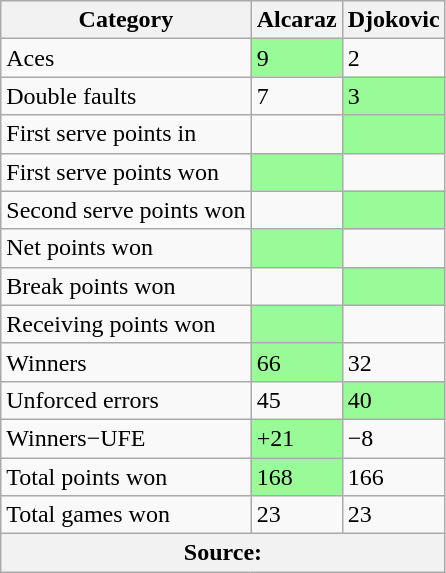<table class="wikitable sticky-header">
<tr>
<th>Category</th>
<th>Alcaraz</th>
<th>Djokovic</th>
</tr>
<tr>
<td>Aces</td>
<td bgcolor=98FB98>9</td>
<td>2</td>
</tr>
<tr>
<td>Double faults</td>
<td>7</td>
<td bgcolor=98FB98>3</td>
</tr>
<tr>
<td>First serve points in</td>
<td></td>
<td bgcolor=98FB98></td>
</tr>
<tr>
<td>First serve points won</td>
<td bgcolor=98FB98></td>
<td></td>
</tr>
<tr>
<td>Second serve points won</td>
<td></td>
<td bgcolor=98FB98></td>
</tr>
<tr>
<td>Net points won</td>
<td bgcolor=98FB98></td>
<td></td>
</tr>
<tr>
<td>Break points won</td>
<td></td>
<td bgcolor=98FB98></td>
</tr>
<tr>
<td>Receiving points won</td>
<td bgcolor=98FB98></td>
<td></td>
</tr>
<tr>
<td>Winners</td>
<td bgcolor=98FB98>66</td>
<td>32</td>
</tr>
<tr>
<td>Unforced errors</td>
<td>45</td>
<td bgcolor=98FB98>40</td>
</tr>
<tr>
<td>Winners−UFE</td>
<td bgcolor=98FB98>+21</td>
<td>−8</td>
</tr>
<tr>
<td>Total points won</td>
<td bgcolor=98FB98>168</td>
<td>166</td>
</tr>
<tr>
<td>Total games won</td>
<td>23</td>
<td>23</td>
</tr>
<tr>
<th colspan="8">Source:</th>
</tr>
</table>
